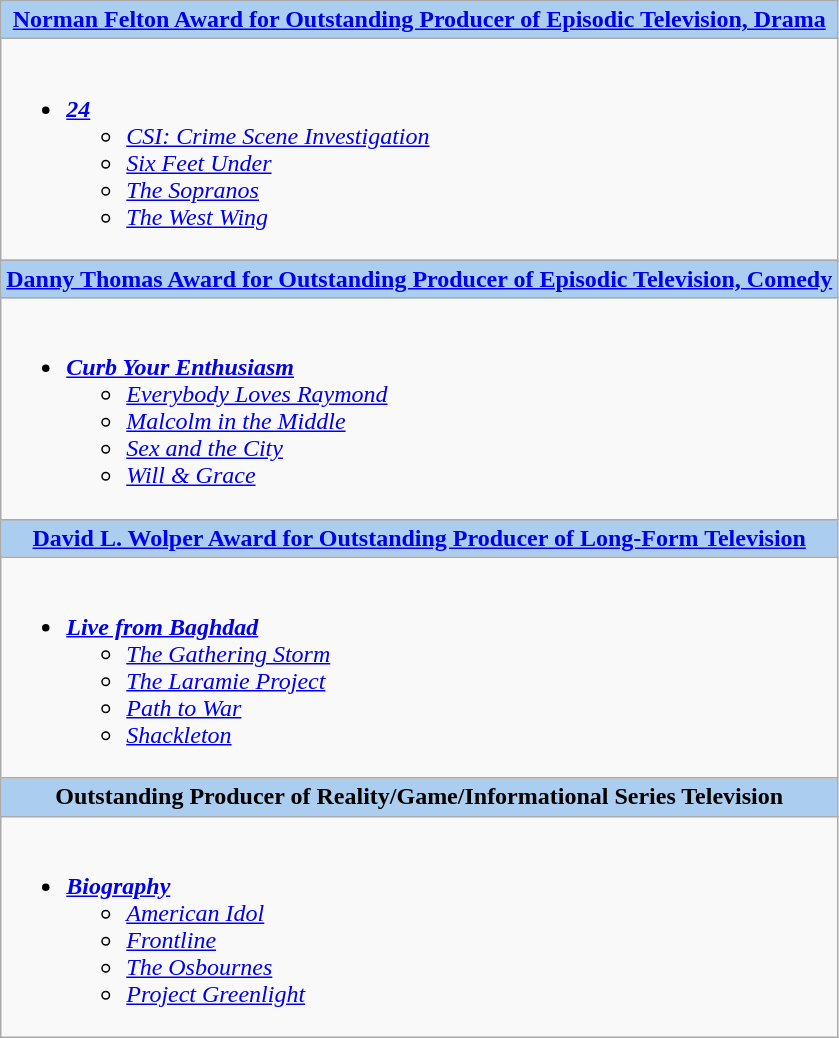<table class=wikitable style="width="100%">
<tr>
<th colspan="2" style="background:#abcdef;"><a href='#'>Norman Felton Award for Outstanding Producer of Episodic Television, Drama</a></th>
</tr>
<tr>
<td colspan="2" style="vertical-align:top;"><br><ul><li><strong><em><a href='#'>24</a></em></strong><ul><li><em><a href='#'>CSI: Crime Scene Investigation</a></em></li><li><em><a href='#'>Six Feet Under</a></em></li><li><em><a href='#'>The Sopranos</a></em></li><li><em><a href='#'>The West Wing</a></em></li></ul></li></ul></td>
</tr>
<tr>
<th colspan="2" style="background:#abcdef;"><a href='#'>Danny Thomas Award for Outstanding Producer of Episodic Television, Comedy</a></th>
</tr>
<tr>
<td colspan="2" style="vertical-align:top;"><br><ul><li><strong><em><a href='#'>Curb Your Enthusiasm</a></em></strong><ul><li><em><a href='#'>Everybody Loves Raymond</a></em></li><li><em><a href='#'>Malcolm in the Middle</a></em></li><li><em><a href='#'>Sex and the City</a></em></li><li><em><a href='#'>Will & Grace</a></em></li></ul></li></ul></td>
</tr>
<tr>
<th colspan="2" style="background:#abcdef;"><a href='#'>David L. Wolper Award for Outstanding Producer of Long-Form Television</a></th>
</tr>
<tr>
<td colspan="2" style="vertical-align:top;"><br><ul><li><strong><em><a href='#'>Live from Baghdad</a></em></strong><ul><li><em><a href='#'>The Gathering Storm</a></em></li><li><em><a href='#'>The Laramie Project</a></em></li><li><em><a href='#'>Path to War</a></em></li><li><em><a href='#'>Shackleton</a></em></li></ul></li></ul></td>
</tr>
<tr>
<th colspan="2" style="background:#abcdef;">Outstanding Producer of Reality/Game/Informational Series Television</th>
</tr>
<tr>
<td colspan="2" style="vertical-align:top;"><br><ul><li><strong><em><a href='#'>Biography</a></em></strong><ul><li><em><a href='#'>American Idol</a></em></li><li><em><a href='#'>Frontline</a></em></li><li><em><a href='#'>The Osbournes</a></em></li><li><em><a href='#'>Project Greenlight</a></em></li></ul></li></ul></td>
</tr>
</table>
